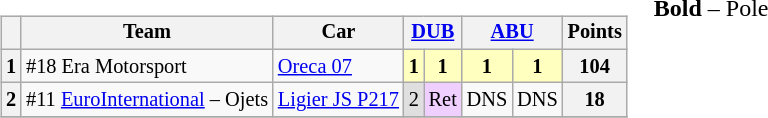<table>
<tr>
<td></td>
<td valign="top"><br><table class="wikitable" style="font-size:85%; text-align:center;">
<tr>
<th></th>
<th>Team</th>
<th>Car</th>
<th colspan=2><a href='#'>DUB</a><br></th>
<th colspan=2><a href='#'>ABU</a><br></th>
<th>Points</th>
</tr>
<tr>
<th>1</th>
<td align=left> #18 Era Motorsport</td>
<td align=left><a href='#'>Oreca 07</a></td>
<td style="background:#FFFFBF;"><strong>1</strong></td>
<td style="background:#FFFFBF;"><strong>1</strong></td>
<td style="background:#FFFFBF;"><strong>1</strong></td>
<td style="background:#FFFFBF;"><strong>1</strong></td>
<th>104</th>
</tr>
<tr>
<th>2</th>
<td align=left> #11 <a href='#'>EuroInternational</a> – Ojets</td>
<td align=left><a href='#'>Ligier JS P217</a></td>
<td style="background:#DFDFDF;">2</td>
<td style="background:#EFCFFF;">Ret</td>
<td>DNS</td>
<td>DNS</td>
<th>18</th>
</tr>
<tr>
</tr>
</table>
</td>
<td valign="top"><br>
<span><strong>Bold</strong> – Pole<br></span></td>
</tr>
</table>
